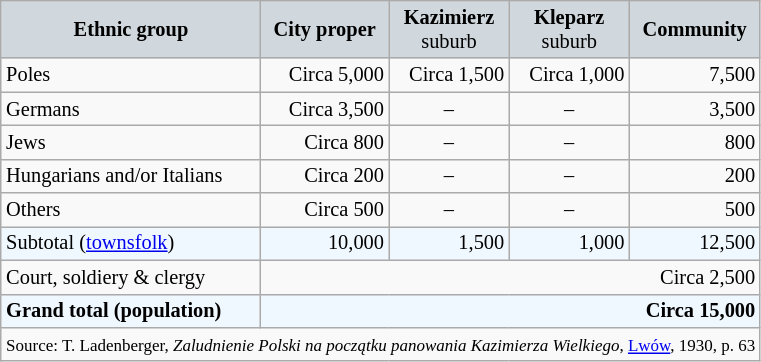<table class="wikitable" style="float:right; margin:0 0.5em 0.5em 1em; font-size:85%;">
<tr style="background:#d0d8dd;">
<td style="text-align:center;"><strong>Ethnic group</strong></td>
<td style="text-align:center;"><strong>City proper</strong></td>
<td style="text-align:center;"><strong>Kazimierz</strong><br>suburb</td>
<td style="text-align:center;"><strong>Kleparz</strong><br>suburb</td>
<td style="text-align:center;"><strong>Community</strong></td>
</tr>
<tr>
<td>Poles</td>
<td style="text-align:right;">Circa 5,000</td>
<td style="text-align:right;">Circa 1,500</td>
<td style="text-align:right;">Circa 1,000</td>
<td style="text-align:right;">7,500</td>
</tr>
<tr>
<td>Germans</td>
<td style="text-align:right;">Circa 3,500</td>
<td style="text-align:center;">–</td>
<td style="text-align:center;">–</td>
<td style="text-align:right;">3,500</td>
</tr>
<tr>
<td>Jews</td>
<td style="text-align:right;">Circa 800</td>
<td style="text-align:center;">–</td>
<td style="text-align:center;">–</td>
<td style="text-align:right;">800</td>
</tr>
<tr>
<td>Hungarians and/or Italians</td>
<td style="text-align:right;">Circa 200</td>
<td style="text-align:center;">–</td>
<td style="text-align:center;">–</td>
<td style="text-align:right;">200</td>
</tr>
<tr>
<td>Others</td>
<td style="text-align:right;">Circa 500</td>
<td style="text-align:center;">–</td>
<td style="text-align:center;">–</td>
<td style="text-align:right;">500</td>
</tr>
<tr style="background:#f0f8ff;">
<td>Subtotal (<a href='#'>townsfolk</a>)</td>
<td style="text-align:right;">10,000</td>
<td style="text-align:right;">1,500</td>
<td style="text-align:right;">1,000</td>
<td style="text-align:right;">12,500</td>
</tr>
<tr>
<td>Court, soldiery & clergy</td>
<td colspan="4" style="text-align:right;">Circa 2,500</td>
</tr>
<tr style="background:#f0f8ff;">
<td><strong>Grand total (population)</strong></td>
<td colspan="4" style="text-align:right;"><strong>Circa 15,000</strong></td>
</tr>
<tr>
<td colspan=5><small>Source: T. Ladenberger, <em>Zaludnienie Polski na początku panowania Kazimierza Wielkiego</em>, <a href='#'>Lwów</a>, 1930, p. 63</small></td>
</tr>
</table>
